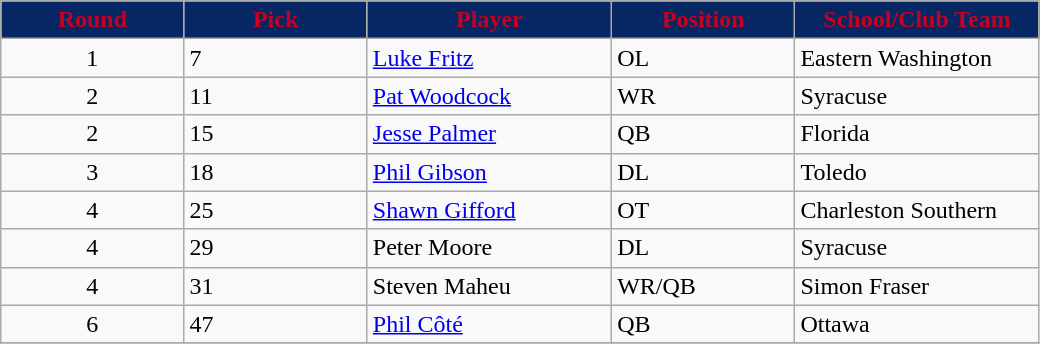<table class="wikitable sortable sortable">
<tr>
<th style="background:#072764;color:#c6011f;" width="15%">Round</th>
<th style="background:#072764;color:#c6011f;" width="15%">Pick</th>
<th style="background:#072764;color:#c6011f;" width="20%">Player</th>
<th style="background:#072764;color:#c6011f;" width="15%">Position</th>
<th style="background:#072764;color:#c6011f;" width="20%">School/Club Team</th>
</tr>
<tr>
<td align=center>1</td>
<td>7</td>
<td><a href='#'>Luke Fritz</a></td>
<td>OL</td>
<td>Eastern Washington</td>
</tr>
<tr>
<td align=center>2</td>
<td>11</td>
<td><a href='#'>Pat Woodcock</a></td>
<td>WR</td>
<td>Syracuse</td>
</tr>
<tr>
<td align=center>2</td>
<td>15</td>
<td><a href='#'>Jesse Palmer</a></td>
<td>QB</td>
<td>Florida</td>
</tr>
<tr>
<td align=center>3</td>
<td>18</td>
<td><a href='#'>Phil Gibson</a></td>
<td>DL</td>
<td>Toledo</td>
</tr>
<tr>
<td align=center>4</td>
<td>25</td>
<td><a href='#'>Shawn Gifford</a></td>
<td>OT</td>
<td>Charleston Southern</td>
</tr>
<tr>
<td align=center>4</td>
<td>29</td>
<td>Peter Moore</td>
<td>DL</td>
<td>Syracuse</td>
</tr>
<tr>
<td align=center>4</td>
<td>31</td>
<td>Steven Maheu</td>
<td>WR/QB</td>
<td>Simon Fraser</td>
</tr>
<tr>
<td align=center>6</td>
<td>47</td>
<td><a href='#'>Phil Côté</a></td>
<td>QB</td>
<td>Ottawa</td>
</tr>
<tr>
</tr>
</table>
